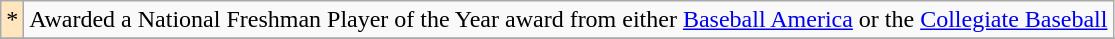<table class="wikitable">
<tr>
<td style="background:#ffe6bd;">*</td>
<td>Awarded a National Freshman Player of the Year award from either <a href='#'>Baseball America</a> or the <a href='#'>Collegiate Baseball</a></td>
</tr>
<tr>
</tr>
</table>
